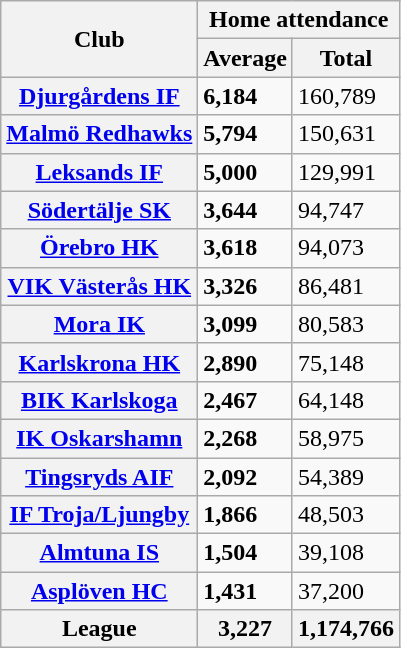<table class="wikitable sortable">
<tr>
<th rowspan=2>Club</th>
<th colspan=2>Home attendance</th>
</tr>
<tr>
<th>Average</th>
<th>Total</th>
</tr>
<tr>
<th><a href='#'>Djurgårdens IF</a></th>
<td><strong>6,184</strong></td>
<td>160,789</td>
</tr>
<tr>
<th><a href='#'>Malmö Redhawks</a></th>
<td><strong>5,794</strong></td>
<td>150,631</td>
</tr>
<tr>
<th><a href='#'>Leksands IF</a></th>
<td><strong>5,000</strong></td>
<td>129,991</td>
</tr>
<tr>
<th><a href='#'>Södertälje SK</a></th>
<td><strong>3,644</strong></td>
<td>94,747</td>
</tr>
<tr>
<th><a href='#'>Örebro HK</a></th>
<td><strong>3,618</strong></td>
<td>94,073</td>
</tr>
<tr>
<th><a href='#'>VIK Västerås HK</a></th>
<td><strong>3,326</strong></td>
<td>86,481</td>
</tr>
<tr>
<th><a href='#'>Mora IK</a></th>
<td><strong>3,099</strong></td>
<td>80,583</td>
</tr>
<tr>
<th><a href='#'>Karlskrona HK</a></th>
<td><strong>2,890</strong></td>
<td>75,148</td>
</tr>
<tr>
<th><a href='#'>BIK Karlskoga</a></th>
<td><strong>2,467</strong></td>
<td>64,148</td>
</tr>
<tr>
<th><a href='#'>IK Oskarshamn</a></th>
<td><strong>2,268</strong></td>
<td>58,975</td>
</tr>
<tr>
<th><a href='#'>Tingsryds AIF</a></th>
<td><strong>2,092</strong></td>
<td>54,389</td>
</tr>
<tr>
<th><a href='#'>IF Troja/Ljungby</a></th>
<td><strong>1,866</strong></td>
<td>48,503</td>
</tr>
<tr>
<th><a href='#'>Almtuna IS</a></th>
<td><strong>1,504</strong></td>
<td>39,108</td>
</tr>
<tr>
<th><a href='#'>Asplöven HC</a></th>
<td><strong>1,431</strong></td>
<td>37,200</td>
</tr>
<tr>
<th>League</th>
<th>3,227</th>
<th>1,174,766</th>
</tr>
</table>
